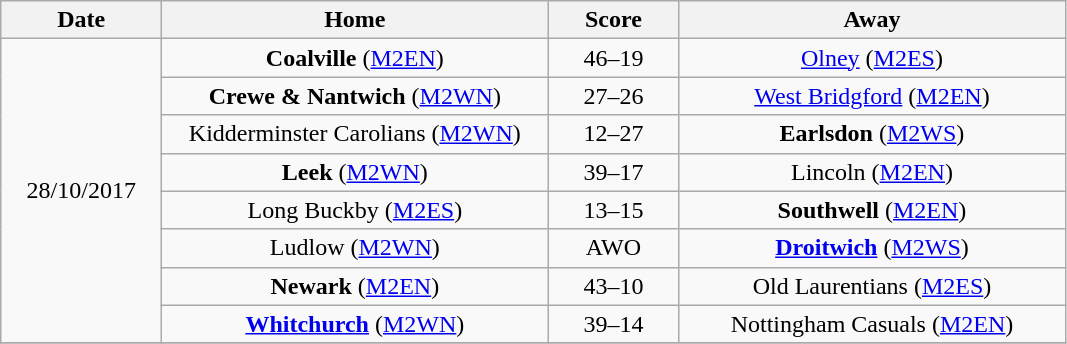<table class="wikitable" style="text-align: center">
<tr>
<th width=100>Date</th>
<th width=250>Home</th>
<th width=80>Score</th>
<th width=250>Away</th>
</tr>
<tr>
<td rowspan=8>28/10/2017</td>
<td><strong>Coalville</strong> (<a href='#'>M2EN</a>)</td>
<td>46–19</td>
<td><a href='#'>Olney</a> (<a href='#'>M2ES</a>)</td>
</tr>
<tr>
<td><strong>Crewe & Nantwich</strong> (<a href='#'>M2WN</a>)</td>
<td>27–26</td>
<td><a href='#'>West Bridgford</a> (<a href='#'>M2EN</a>)</td>
</tr>
<tr>
<td>Kidderminster Carolians (<a href='#'>M2WN</a>)</td>
<td>12–27</td>
<td><strong>Earlsdon</strong> (<a href='#'>M2WS</a>)</td>
</tr>
<tr>
<td><strong>Leek</strong> (<a href='#'>M2WN</a>)</td>
<td>39–17</td>
<td>Lincoln (<a href='#'>M2EN</a>)</td>
</tr>
<tr>
<td>Long Buckby (<a href='#'>M2ES</a>)</td>
<td>13–15</td>
<td><strong>Southwell</strong> (<a href='#'>M2EN</a>)</td>
</tr>
<tr>
<td>Ludlow (<a href='#'>M2WN</a>)</td>
<td>AWO</td>
<td><strong><a href='#'>Droitwich</a></strong> (<a href='#'>M2WS</a>)</td>
</tr>
<tr>
<td><strong>Newark</strong> (<a href='#'>M2EN</a>)</td>
<td>43–10</td>
<td>Old Laurentians (<a href='#'>M2ES</a>)</td>
</tr>
<tr>
<td><strong><a href='#'>Whitchurch</a></strong> (<a href='#'>M2WN</a>)</td>
<td>39–14</td>
<td>Nottingham Casuals (<a href='#'>M2EN</a>)</td>
</tr>
<tr>
</tr>
</table>
